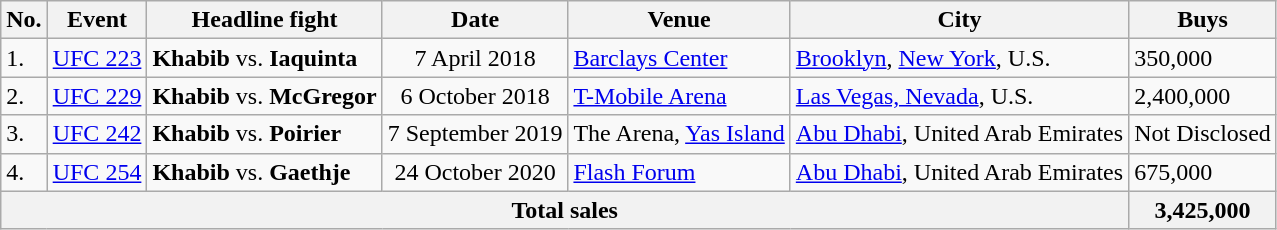<table class="wikitable sortable">
<tr>
<th>No.</th>
<th>Event</th>
<th>Headline fight</th>
<th>Date</th>
<th>Venue</th>
<th>City</th>
<th>Buys</th>
</tr>
<tr>
<td>1.</td>
<td><a href='#'>UFC 223</a></td>
<td><strong>Khabib</strong> vs. <strong>Iaquinta</strong></td>
<td align=center>7 April 2018</td>
<td><a href='#'>Barclays Center</a></td>
<td><a href='#'>Brooklyn</a>, <a href='#'>New York</a>, U.S.</td>
<td>350,000</td>
</tr>
<tr>
<td>2.</td>
<td><a href='#'>UFC 229</a></td>
<td><strong>Khabib</strong> vs. <strong>McGregor</strong></td>
<td align=center>6 October 2018</td>
<td><a href='#'>T-Mobile Arena</a></td>
<td><a href='#'>Las Vegas, Nevada</a>, U.S.</td>
<td>2,400,000</td>
</tr>
<tr>
<td>3.</td>
<td><a href='#'>UFC 242</a></td>
<td><strong>Khabib</strong> vs. <strong>Poirier</strong></td>
<td align=center>7 September 2019</td>
<td>The Arena, <a href='#'>Yas Island</a></td>
<td><a href='#'>Abu Dhabi</a>, United Arab Emirates</td>
<td>Not Disclosed</td>
</tr>
<tr>
<td>4.</td>
<td><a href='#'>UFC 254</a></td>
<td><strong>Khabib</strong> vs. <strong>Gaethje</strong></td>
<td align=center>24 October 2020</td>
<td><a href='#'>Flash Forum</a></td>
<td><a href='#'>Abu Dhabi</a>, United Arab Emirates</td>
<td>675,000</td>
</tr>
<tr>
<th colspan="6">Total sales</th>
<th>3,425,000</th>
</tr>
</table>
